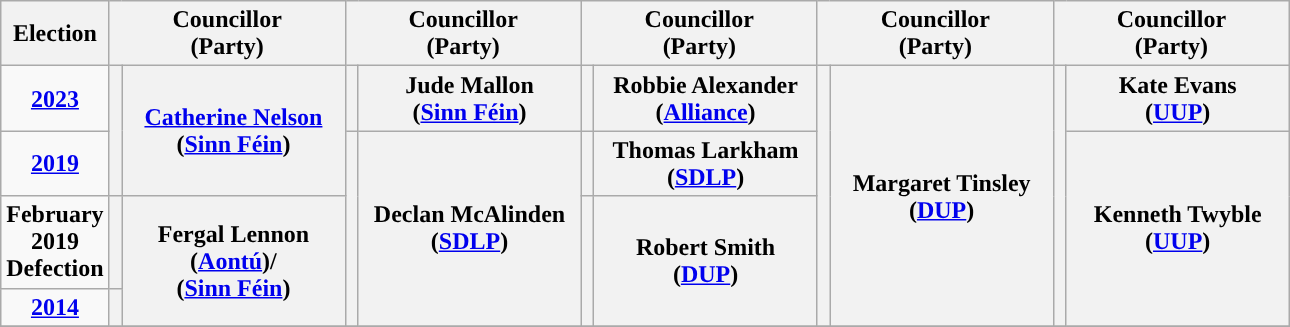<table class="wikitable" style="text-align:center">
<tr>
<th scope="col" width="50">Election</th>
<th scope="col" width="150" colspan = "2">Councillor<br> (Party)</th>
<th scope="col" width="150" colspan = "2">Councillor<br> (Party)</th>
<th scope="col" width="150" colspan = "2">Councillor<br> (Party)</th>
<th scope="col" width="150" colspan = "2">Councillor<br> (Party)</th>
<th scope="col" width="150" colspan = "2">Councillor<br> (Party)</th>
</tr>
<tr>
<td><strong><a href='#'>2023</a></strong></td>
<th rowspan="2" width="1" style="background-color: "></th>
<th rowspan = "2"><a href='#'>Catherine Nelson</a> <br> (<a href='#'>Sinn Féin</a>)</th>
<th rowspan="1" width="1" style="background-color: "></th>
<th rowspan = "1">Jude Mallon <br> (<a href='#'>Sinn Féin</a>)</th>
<th rowspan="1" width="1" style="background-color: "></th>
<th rowspan = "1">Robbie Alexander <br> (<a href='#'>Alliance</a>)</th>
<th rowspan="4" width="1" style="background-color: "></th>
<th rowspan = "4">Margaret Tinsley <br> (<a href='#'>DUP</a>)</th>
<th rowspan="4" width="1" style="background-color: "></th>
<th rowspan = "1">Kate Evans <br> (<a href='#'>UUP</a>)</th>
</tr>
<tr>
<td><strong><a href='#'>2019</a></strong></td>
<th rowspan="3" width="1" style="background-color: "></th>
<th rowspan = "3">Declan McAlinden <br> (<a href='#'>SDLP</a>)</th>
<th rowspan="1" width="1" style="background-color: "></th>
<th rowspan = "1">Thomas Larkham <br> (<a href='#'>SDLP</a>)</th>
<th rowspan = "3">Kenneth Twyble <br> (<a href='#'>UUP</a>)</th>
</tr>
<tr>
<td><strong>February 2019 Defection</strong></td>
<th rowspan="1" width="1" style="background-color: "></th>
<th rowspan = "2">Fergal Lennon <br> (<a href='#'>Aontú</a>)/ <br> (<a href='#'>Sinn Féin</a>)</th>
<th rowspan="2" width="1" style="background-color: "></th>
<th rowspan = "2">Robert Smith <br> (<a href='#'>DUP</a>)</th>
</tr>
<tr>
<td><strong><a href='#'>2014</a></strong></td>
<th rowspan="1" width="1" style="background-color: "></th>
</tr>
<tr>
</tr>
</table>
